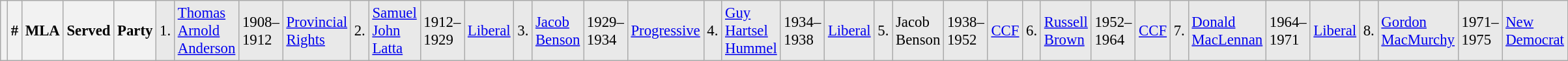<table class="wikitable" style="font-size: 95%; clear:both">
<tr style="background-color:#E9E9E9">
<th></th>
<th style="width: 25px">#</th>
<th style="width: 170px">MLA</th>
<th style="width: 80px">Served</th>
<th style="width: 150px">Party<br></th>
<td>1.</td>
<td><a href='#'>Thomas Arnold Anderson</a></td>
<td>1908–1912</td>
<td><a href='#'>Provincial Rights</a><br></td>
<td>2.</td>
<td><a href='#'>Samuel John Latta</a></td>
<td>1912–1929</td>
<td><a href='#'>Liberal</a><br></td>
<td>3.</td>
<td><a href='#'>Jacob Benson</a></td>
<td>1929–1934</td>
<td><a href='#'>Progressive</a><br></td>
<td>4.</td>
<td><a href='#'>Guy Hartsel Hummel</a></td>
<td>1934–1938</td>
<td><a href='#'>Liberal</a><br></td>
<td>5.</td>
<td>Jacob Benson</td>
<td>1938–1952</td>
<td><a href='#'>CCF</a><br></td>
<td>6.</td>
<td><a href='#'>Russell Brown</a></td>
<td>1952–1964</td>
<td><a href='#'>CCF</a><br></td>
<td>7.</td>
<td><a href='#'>Donald MacLennan</a></td>
<td>1964–1971</td>
<td><a href='#'>Liberal</a><br></td>
<td>8.</td>
<td><a href='#'>Gordon MacMurchy</a></td>
<td>1971–1975</td>
<td><a href='#'>New Democrat</a></td>
</tr>
</table>
